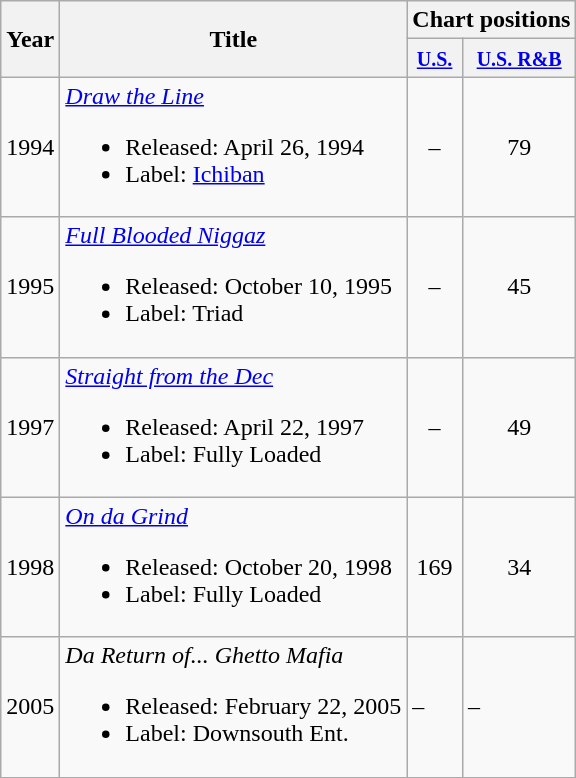<table class="wikitable">
<tr>
<th rowspan="2">Year</th>
<th rowspan="2">Title</th>
<th colspan="2">Chart positions</th>
</tr>
<tr>
<th><small><a href='#'>U.S.</a></small></th>
<th><small><a href='#'>U.S. R&B</a></small></th>
</tr>
<tr>
<td>1994</td>
<td><em><a href='#'>Draw the Line</a></em><br><ul><li>Released: April 26, 1994</li><li>Label: <a href='#'>Ichiban</a></li></ul></td>
<td align="center">–</td>
<td align="center">79</td>
</tr>
<tr>
<td>1995</td>
<td><em><a href='#'>Full Blooded Niggaz</a></em><br><ul><li>Released: October 10, 1995</li><li>Label: Triad</li></ul></td>
<td align="center">–</td>
<td align="center">45</td>
</tr>
<tr>
<td>1997</td>
<td><em><a href='#'>Straight from the Dec</a></em><br><ul><li>Released: April 22, 1997</li><li>Label: Fully Loaded</li></ul></td>
<td align="center">–</td>
<td align="center">49</td>
</tr>
<tr>
<td>1998</td>
<td><em><a href='#'>On da Grind</a></em><br><ul><li>Released: October 20, 1998</li><li>Label: Fully Loaded</li></ul></td>
<td align="center">169</td>
<td align="center">34</td>
</tr>
<tr>
<td>2005</td>
<td><em>Da Return of... Ghetto Mafia</em><br><ul><li>Released: February 22, 2005</li><li>Label: Downsouth Ent.</li></ul></td>
<td>–</td>
<td>–</td>
</tr>
<tr>
</tr>
</table>
